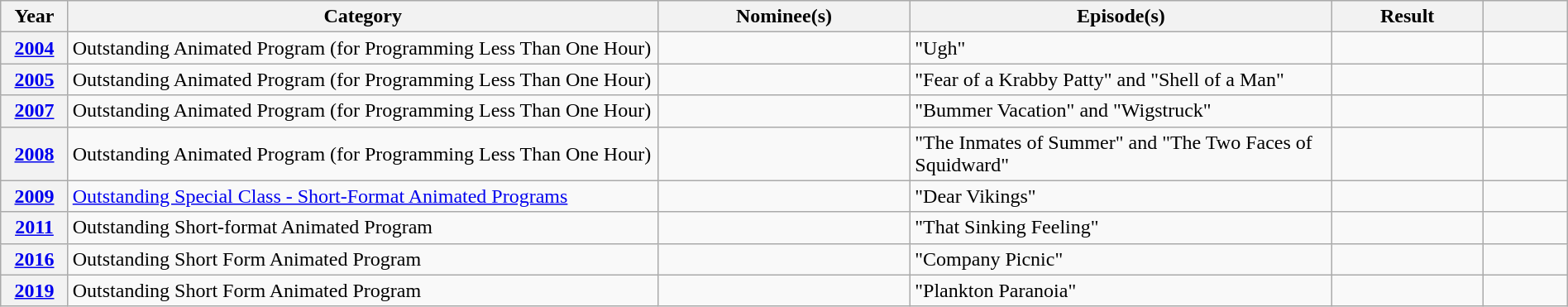<table class="wikitable plainrowheaders" width=100%>
<tr>
<th scope="col" style="width:4%;">Year</th>
<th scope="col" style="width:35%;">Category</th>
<th scope="col" style="width:15%;">Nominee(s)</th>
<th scope="col" style="width:25%;">Episode(s)</th>
<th scope="col" style="width:9%;">Result</th>
<th scope="col" style="width:5%;"></th>
</tr>
<tr>
<th scope="row" style="text-align:center;"><a href='#'>2004</a></th>
<td>Outstanding Animated Program (for Programming Less Than One Hour)</td>
<td></td>
<td>"Ugh"</td>
<td></td>
<td align=center></td>
</tr>
<tr>
<th scope="row" style="text-align:center;"><a href='#'>2005</a></th>
<td>Outstanding Animated Program (for Programming Less Than One Hour)</td>
<td></td>
<td>"Fear of a Krabby Patty" and "Shell of a Man"</td>
<td></td>
<td align=center></td>
</tr>
<tr>
<th scope="row" style="text-align:center;"><a href='#'>2007</a></th>
<td>Outstanding Animated Program (for Programming Less Than One Hour)</td>
<td></td>
<td>"Bummer Vacation" and "Wigstruck"</td>
<td></td>
<td align=center></td>
</tr>
<tr>
<th scope="row" style="text-align:center;"><a href='#'>2008</a></th>
<td>Outstanding Animated Program (for Programming Less Than One Hour)</td>
<td></td>
<td>"The Inmates of Summer" and "The Two Faces of Squidward"</td>
<td></td>
<td align=center></td>
</tr>
<tr>
<th scope="row" style="text-align:center;"><a href='#'>2009</a></th>
<td><a href='#'>Outstanding Special Class - Short-Format Animated Programs</a></td>
<td></td>
<td>"Dear Vikings"</td>
<td></td>
<td align=center></td>
</tr>
<tr>
<th scope="row" style="text-align:center;"><a href='#'>2011</a></th>
<td>Outstanding Short-format Animated Program</td>
<td></td>
<td>"That Sinking Feeling"</td>
<td></td>
<td align=center></td>
</tr>
<tr>
<th scope="row" style="text-align:center;"><a href='#'>2016</a></th>
<td>Outstanding Short Form Animated Program</td>
<td></td>
<td>"Company Picnic"</td>
<td></td>
<td align=center></td>
</tr>
<tr>
<th scope="row" style="text-align:center;"><a href='#'>2019</a></th>
<td>Outstanding Short Form Animated Program</td>
<td></td>
<td>"Plankton Paranoia"</td>
<td></td>
<td align=center></td>
</tr>
</table>
